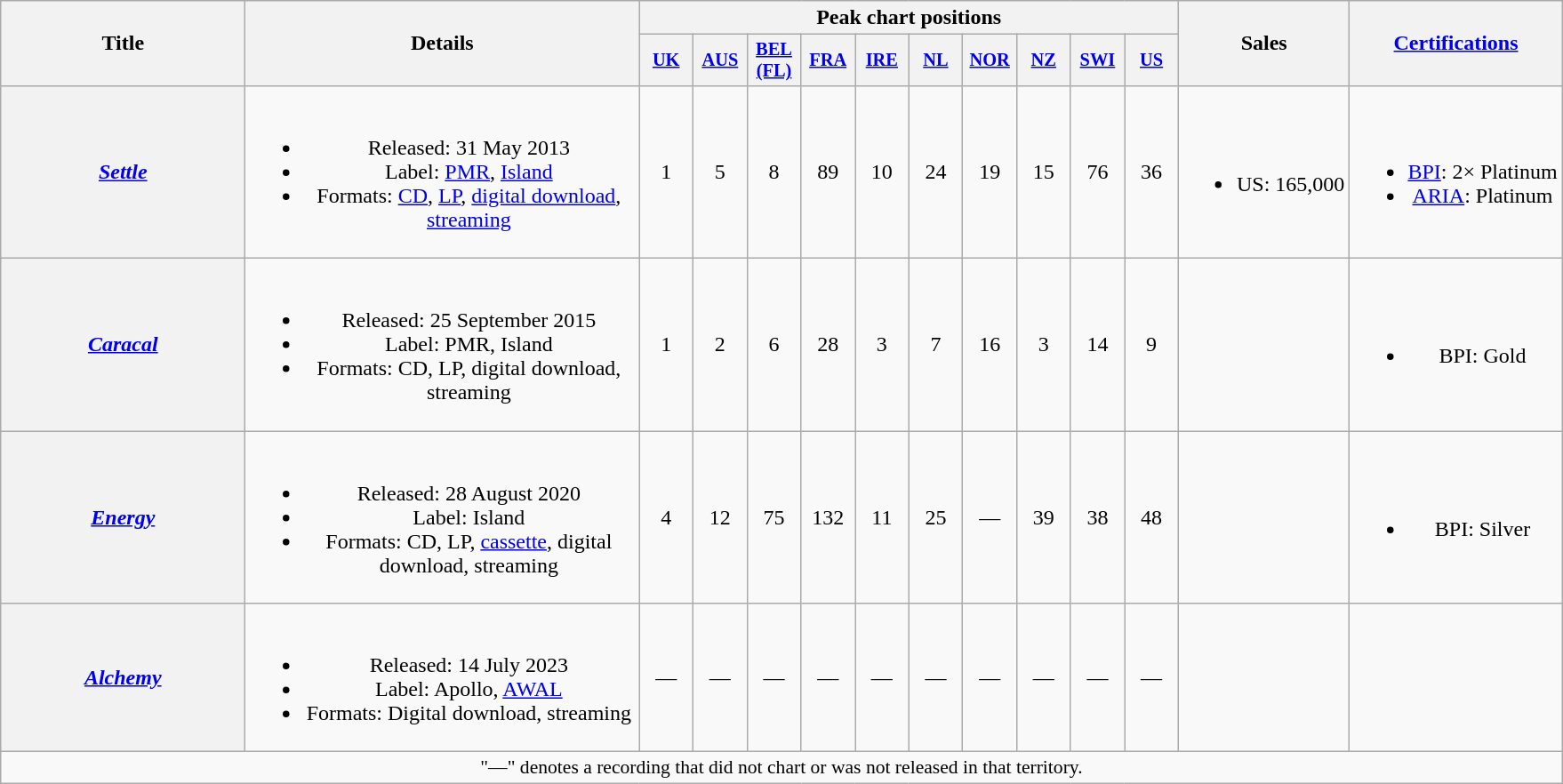<table class="wikitable plainrowheaders" style="text-align:center;">
<tr>
<th scope="col" rowspan="2" style="width:11em;">Title</th>
<th scope="col" rowspan="2" style="width:18em;">Details</th>
<th scope="col" colspan="10">Peak chart positions</th>
<th scope="col" rowspan="2">Sales</th>
<th scope="col" rowspan="2"><a href='#'>Certifications</a></th>
</tr>
<tr>
<th scope="col" style="width:2.5em;font-size:85%;"><a href='#'>UK</a><br></th>
<th scope="col" style="width:2.5em;font-size:85%;"><a href='#'>AUS</a><br></th>
<th scope="col" style="width:2.5em;font-size:85%;"><a href='#'>BEL<br>(FL)</a><br></th>
<th scope="col" style="width:2.5em;font-size:85%;"><a href='#'>FRA</a><br></th>
<th scope="col" style="width:2.5em;font-size:85%;"><a href='#'>IRE</a><br></th>
<th scope="col" style="width:2.5em;font-size:85%;"><a href='#'>NL</a><br></th>
<th scope="col" style="width:2.5em;font-size:85%;"><a href='#'>NOR</a><br></th>
<th scope="col" style="width:2.5em;font-size:85%;"><a href='#'>NZ</a><br></th>
<th scope="col" style="width:2.5em;font-size:85%;"><a href='#'>SWI</a><br></th>
<th scope="col" style="width:2.5em;font-size:85%;"><a href='#'>US</a><br></th>
</tr>
<tr>
<th scope="row"><em><a href='#'>Settle</a></em></th>
<td><br><ul><li>Released: 31 May 2013</li><li>Label: <a href='#'>PMR</a>, <a href='#'>Island</a></li><li>Formats: <a href='#'>CD</a>, <a href='#'>LP</a>, <a href='#'>digital download</a>, <a href='#'>streaming</a></li></ul></td>
<td>1</td>
<td>5</td>
<td>8</td>
<td>89</td>
<td>10</td>
<td>24</td>
<td>19</td>
<td>15</td>
<td>76</td>
<td>36</td>
<td><br><ul><li>US: 165,000</li></ul></td>
<td><br><ul><li><a href='#'>BPI</a>: 2× Platinum</li><li><a href='#'>ARIA</a>: Platinum</li></ul></td>
</tr>
<tr>
<th scope="row"><em><a href='#'>Caracal</a></em></th>
<td><br><ul><li>Released: 25 September 2015</li><li>Label: PMR, Island</li><li>Formats: CD, LP, digital download, streaming</li></ul></td>
<td>1</td>
<td>2</td>
<td>6</td>
<td>28</td>
<td>3</td>
<td>7</td>
<td>16</td>
<td>3</td>
<td>14</td>
<td>9</td>
<td></td>
<td><br><ul><li>BPI: Gold</li></ul></td>
</tr>
<tr>
<th scope="row"><em><a href='#'>Energy</a></em></th>
<td><br><ul><li>Released: 28 August 2020</li><li>Label: Island</li><li>Formats: CD, LP, <a href='#'>cassette</a>, digital download, streaming</li></ul></td>
<td>4</td>
<td>12</td>
<td>75</td>
<td>132</td>
<td>11</td>
<td>25</td>
<td>—</td>
<td>39</td>
<td>38</td>
<td>48</td>
<td></td>
<td><br><ul><li>BPI: Silver</li></ul></td>
</tr>
<tr>
<th scope="row"><em><a href='#'>Alchemy</a></em></th>
<td><br><ul><li>Released: 14 July 2023</li><li>Label: Apollo, <a href='#'>AWAL</a></li><li>Formats: Digital download, streaming</li></ul></td>
<td>—</td>
<td>—</td>
<td>—</td>
<td>—</td>
<td>—</td>
<td>—</td>
<td>—</td>
<td>—</td>
<td>—</td>
<td>—</td>
<td></td>
<td></td>
</tr>
<tr>
<td colspan="15" style="font-size:90%">"—" denotes a recording that did not chart or was not released in that territory.</td>
</tr>
</table>
